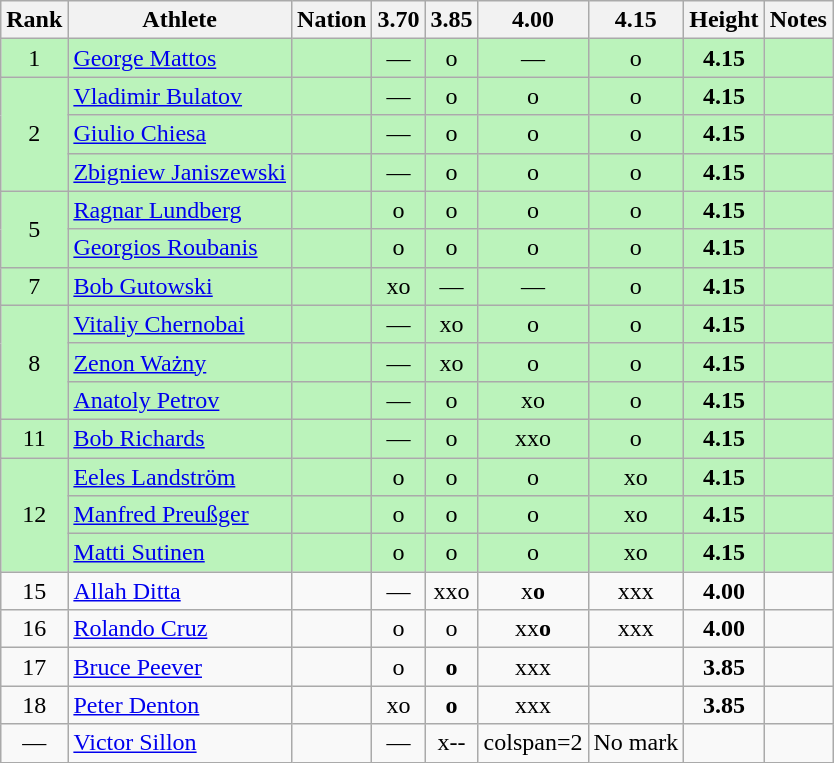<table class="wikitable sortable" style="text-align:center">
<tr>
<th>Rank</th>
<th>Athlete</th>
<th>Nation</th>
<th>3.70</th>
<th>3.85</th>
<th>4.00</th>
<th>4.15</th>
<th>Height</th>
<th>Notes</th>
</tr>
<tr bgcolor=bbf3bb>
<td>1</td>
<td align=left><a href='#'>George Mattos</a></td>
<td align=left></td>
<td>—</td>
<td>o</td>
<td>—</td>
<td>o</td>
<td><strong>4.15</strong></td>
<td></td>
</tr>
<tr bgcolor=bbf3bb>
<td rowspan=3>2</td>
<td align=left><a href='#'>Vladimir Bulatov</a></td>
<td align=left></td>
<td>—</td>
<td>o</td>
<td>o</td>
<td>o</td>
<td><strong>4.15</strong></td>
<td></td>
</tr>
<tr bgcolor=bbf3bb>
<td align=left><a href='#'>Giulio Chiesa</a></td>
<td align=left></td>
<td>—</td>
<td>o</td>
<td>o</td>
<td>o</td>
<td><strong>4.15</strong></td>
<td></td>
</tr>
<tr bgcolor=bbf3bb>
<td align=left><a href='#'>Zbigniew Janiszewski</a></td>
<td align=left></td>
<td>—</td>
<td>o</td>
<td>o</td>
<td>o</td>
<td><strong>4.15</strong></td>
<td></td>
</tr>
<tr bgcolor=bbf3bb>
<td rowspan=2>5</td>
<td align=left><a href='#'>Ragnar Lundberg</a></td>
<td align=left></td>
<td>o</td>
<td>o</td>
<td>o</td>
<td>o</td>
<td><strong>4.15</strong></td>
<td></td>
</tr>
<tr bgcolor=bbf3bb>
<td align=left><a href='#'>Georgios Roubanis</a></td>
<td align=left></td>
<td>o</td>
<td>o</td>
<td>o</td>
<td>o</td>
<td><strong>4.15</strong></td>
<td></td>
</tr>
<tr bgcolor=bbf3bb>
<td>7</td>
<td align=left><a href='#'>Bob Gutowski</a></td>
<td align=left></td>
<td>xo</td>
<td>—</td>
<td>—</td>
<td>o</td>
<td><strong>4.15</strong></td>
<td></td>
</tr>
<tr bgcolor=bbf3bb>
<td rowspan=3>8</td>
<td align=left><a href='#'>Vitaliy Chernobai</a></td>
<td align=left></td>
<td>—</td>
<td>xo</td>
<td>o</td>
<td>o</td>
<td><strong>4.15</strong></td>
<td></td>
</tr>
<tr bgcolor=bbf3bb>
<td align=left><a href='#'>Zenon Ważny</a></td>
<td align=left></td>
<td>—</td>
<td>xo</td>
<td>o</td>
<td>o</td>
<td><strong>4.15</strong></td>
<td></td>
</tr>
<tr bgcolor=bbf3bb>
<td align=left><a href='#'>Anatoly Petrov</a></td>
<td align=left></td>
<td>—</td>
<td>o</td>
<td>xo</td>
<td>o</td>
<td><strong>4.15</strong></td>
<td></td>
</tr>
<tr bgcolor=bbf3bb>
<td>11</td>
<td align=left><a href='#'>Bob Richards</a></td>
<td align=left></td>
<td>—</td>
<td>o</td>
<td>xxo</td>
<td>o</td>
<td><strong>4.15</strong></td>
<td></td>
</tr>
<tr bgcolor=bbf3bb>
<td rowspan=3>12</td>
<td align=left><a href='#'>Eeles Landström</a></td>
<td align=left></td>
<td>o</td>
<td>o</td>
<td>o</td>
<td>xo</td>
<td><strong>4.15</strong></td>
<td></td>
</tr>
<tr bgcolor=bbf3bb>
<td align=left><a href='#'>Manfred Preußger</a></td>
<td align=left></td>
<td>o</td>
<td>o</td>
<td>o</td>
<td>xo</td>
<td><strong>4.15</strong></td>
<td></td>
</tr>
<tr bgcolor=bbf3bb>
<td align=left><a href='#'>Matti Sutinen</a></td>
<td align=left></td>
<td>o</td>
<td>o</td>
<td>o</td>
<td>xo</td>
<td><strong>4.15</strong></td>
<td></td>
</tr>
<tr>
<td>15</td>
<td align=left><a href='#'>Allah Ditta</a></td>
<td align=left></td>
<td>—</td>
<td>xxo</td>
<td>x<strong>o</strong></td>
<td>xxx</td>
<td><strong>4.00</strong></td>
<td></td>
</tr>
<tr>
<td>16</td>
<td align=left><a href='#'>Rolando Cruz</a></td>
<td align=left></td>
<td>o</td>
<td>o</td>
<td>xx<strong>o</strong></td>
<td>xxx</td>
<td><strong>4.00</strong></td>
<td></td>
</tr>
<tr>
<td>17</td>
<td align=left><a href='#'>Bruce Peever</a></td>
<td align=left></td>
<td>o</td>
<td><strong>o</strong></td>
<td>xxx</td>
<td></td>
<td><strong>3.85</strong></td>
<td></td>
</tr>
<tr>
<td>18</td>
<td align=left><a href='#'>Peter Denton</a></td>
<td align=left></td>
<td>xo</td>
<td><strong>o</strong></td>
<td>xxx</td>
<td></td>
<td><strong>3.85</strong></td>
<td></td>
</tr>
<tr>
<td data-sort-value=19>—</td>
<td align=left><a href='#'>Victor Sillon</a></td>
<td align=left></td>
<td>—</td>
<td>x--</td>
<td>colspan=2 </td>
<td data-sort-value=1.00>No mark</td>
<td></td>
</tr>
</table>
